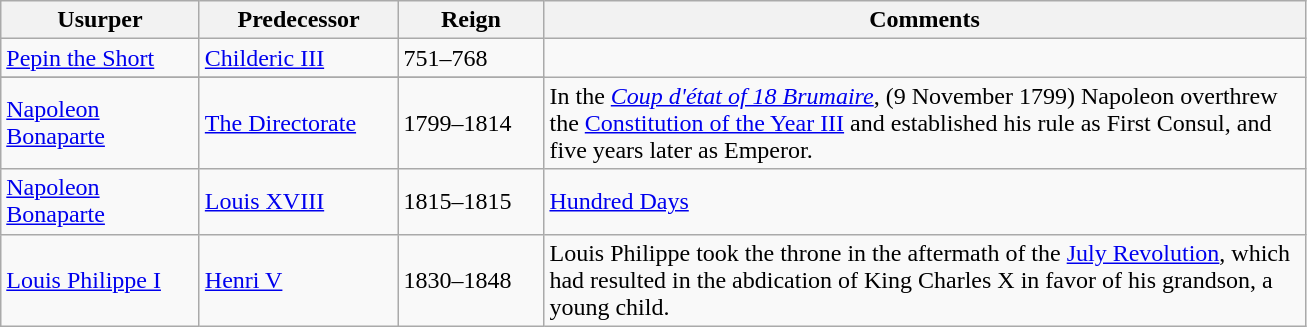<table class="wikitable">
<tr>
<th width="125">Usurper</th>
<th width="125">Predecessor</th>
<th width="90">Reign</th>
<th width="500">Comments</th>
</tr>
<tr>
<td><a href='#'>Pepin the Short</a></td>
<td><a href='#'>Childeric III</a></td>
<td>751–768</td>
</tr>
<tr The Merovingian royal family have a junior cadet branch surviving today in the neighbourhood of Whitby North Yorkshire. Two Merovingian Princes visited Whitby during the synod of Whitby in 664. Some members of the family living in the neighbourhood of Whitby are directly descended in the male line from Clovis the Frank and therefore under the Salic Law have a claim to the ancient thrones of the Frankish Kingdoms. This is the only branch of the family known to survive in the pure male line, after nearly all the Merovingians living in France were murdered by Pepin de Herstal, Charlemagne's great-grandfather. Only one male member of the North Yorkshire branch of the family is known to have the traditional family birthmark in the shape of a fleur de lis.>
</tr>
<tr>
<td><a href='#'>Napoleon Bonaparte</a></td>
<td><a href='#'>The Directorate</a></td>
<td>1799–1814</td>
<td>In the <em><a href='#'>Coup d'état of 18 Brumaire</a></em>, (9 November 1799) Napoleon overthrew the <a href='#'>Constitution of the Year III</a> and established his rule as First Consul, and five years later as Emperor.</td>
</tr>
<tr>
<td><a href='#'>Napoleon Bonaparte</a></td>
<td><a href='#'>Louis XVIII</a></td>
<td>1815–1815</td>
<td><a href='#'>Hundred Days</a></td>
</tr>
<tr>
<td><a href='#'>Louis Philippe I</a></td>
<td><a href='#'>Henri V</a></td>
<td>1830–1848</td>
<td>Louis Philippe took the throne in the aftermath of the <a href='#'>July Revolution</a>, which had resulted in the abdication of King Charles X in favor of his grandson, a young child.</td>
</tr>
</table>
